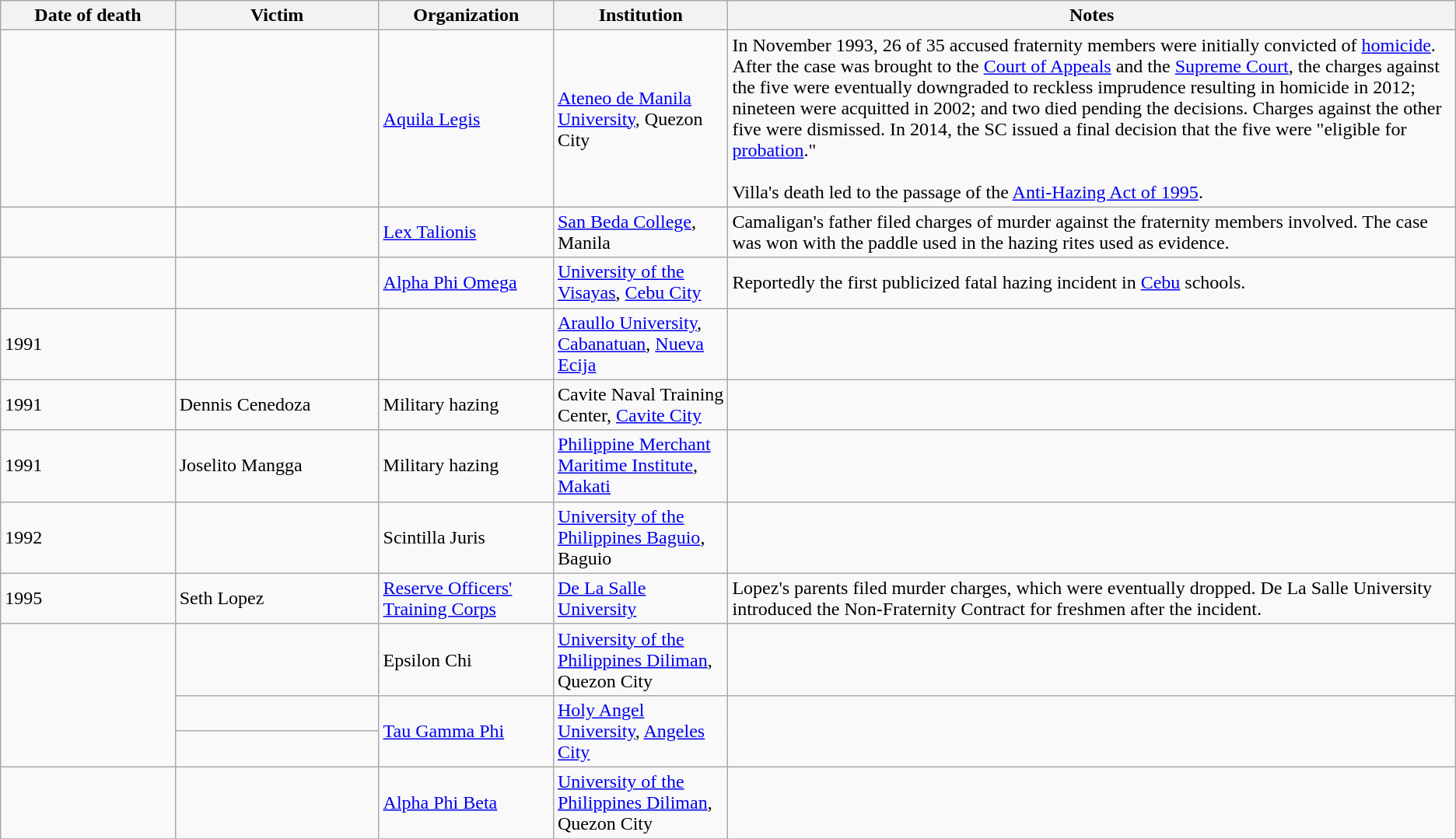<table class="wikitable sortable">
<tr>
<th width=12%>Date of death</th>
<th width=14%>Victim</th>
<th width=12%>Organization</th>
<th width=12%>Institution</th>
<th width=50% class="unsortable">Notes</th>
</tr>
<tr>
<td></td>
<td></td>
<td><a href='#'>Aquila Legis</a></td>
<td><a href='#'>Ateneo de Manila University</a>, Quezon City</td>
<td>In November 1993, 26 of 35 accused fraternity members were initially convicted of <a href='#'>homicide</a>. After the case was brought to the <a href='#'>Court of Appeals</a> and the <a href='#'>Supreme Court</a>, the charges against the five were eventually downgraded to reckless imprudence resulting in homicide in 2012; nineteen were acquitted in 2002; and two died pending the decisions. Charges against the other five were dismissed. In 2014, the SC issued a final decision that the five were "eligible for <a href='#'>probation</a>."<br><br>Villa's death led to the passage of the <a href='#'>Anti-Hazing Act of 1995</a>.</td>
</tr>
<tr>
<td></td>
<td></td>
<td><a href='#'>Lex Talionis</a></td>
<td><a href='#'>San Beda College</a>, Manila</td>
<td>Camaligan's father filed charges of murder against the fraternity members involved. The case was won with the paddle used in the hazing rites used as evidence.</td>
</tr>
<tr>
<td></td>
<td></td>
<td><a href='#'>Alpha Phi Omega</a></td>
<td><a href='#'>University of the Visayas</a>, <a href='#'>Cebu City</a></td>
<td>Reportedly the first publicized fatal hazing incident in <a href='#'>Cebu</a> schools.</td>
</tr>
<tr>
<td>1991</td>
<td></td>
<td></td>
<td><a href='#'>Araullo University</a>, <a href='#'>Cabanatuan</a>, <a href='#'>Nueva Ecija</a></td>
<td></td>
</tr>
<tr>
<td>1991</td>
<td>Dennis Cenedoza</td>
<td>Military hazing</td>
<td>Cavite Naval Training Center, <a href='#'>Cavite City</a></td>
<td></td>
</tr>
<tr>
<td>1991</td>
<td>Joselito Mangga</td>
<td>Military hazing</td>
<td><a href='#'>Philippine Merchant Maritime Institute</a>, <a href='#'>Makati</a></td>
<td></td>
</tr>
<tr>
<td>1992</td>
<td></td>
<td>Scintilla Juris</td>
<td><a href='#'>University of the Philippines Baguio</a>, Baguio</td>
<td></td>
</tr>
<tr>
<td>1995</td>
<td>Seth Lopez</td>
<td><a href='#'>Reserve Officers' Training Corps</a></td>
<td><a href='#'>De La Salle University</a></td>
<td>Lopez's parents filed murder charges, which were eventually dropped. De La Salle University introduced the Non-Fraternity Contract for freshmen after the incident. </td>
</tr>
<tr>
<td rowspan="3"></td>
<td></td>
<td>Epsilon Chi</td>
<td><a href='#'>University of the Philippines Diliman</a>, Quezon City</td>
<td></td>
</tr>
<tr>
<td></td>
<td rowspan="2"><a href='#'>Tau Gamma Phi</a></td>
<td rowspan="2"><a href='#'>Holy Angel University</a>, <a href='#'>Angeles City</a></td>
<td rowspan="2"></td>
</tr>
<tr>
<td></td>
</tr>
<tr>
<td></td>
<td></td>
<td><a href='#'>Alpha Phi Beta</a></td>
<td><a href='#'>University of the Philippines Diliman</a>, Quezon City</td>
<td></td>
</tr>
<tr>
</tr>
</table>
